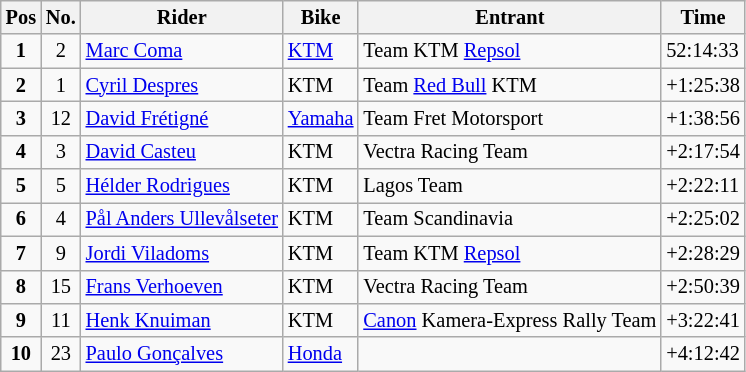<table class="wikitable" style="font-size:85%">
<tr>
<th>Pos</th>
<th>No.</th>
<th>Rider</th>
<th>Bike</th>
<th>Entrant</th>
<th>Time</th>
</tr>
<tr>
<td align=center><strong>1</strong></td>
<td align=center>2</td>
<td> <a href='#'>Marc Coma</a></td>
<td><a href='#'>KTM</a></td>
<td>Team KTM <a href='#'>Repsol</a></td>
<td>52:14:33</td>
</tr>
<tr>
<td align=center><strong>2</strong></td>
<td align=center>1</td>
<td> <a href='#'>Cyril Despres</a></td>
<td>KTM</td>
<td>Team <a href='#'>Red Bull</a> KTM</td>
<td>+1:25:38</td>
</tr>
<tr>
<td align=center><strong>3</strong></td>
<td align=center>12</td>
<td> <a href='#'>David Frétigné</a></td>
<td><a href='#'>Yamaha</a></td>
<td>Team Fret Motorsport</td>
<td>+1:38:56</td>
</tr>
<tr>
<td align=center><strong>4</strong></td>
<td align=center>3</td>
<td> <a href='#'>David Casteu</a></td>
<td>KTM</td>
<td>Vectra Racing Team</td>
<td>+2:17:54</td>
</tr>
<tr>
<td align=center><strong>5</strong></td>
<td align=center>5</td>
<td> <a href='#'>Hélder Rodrigues</a></td>
<td>KTM</td>
<td>Lagos Team</td>
<td>+2:22:11</td>
</tr>
<tr>
<td align=center><strong>6</strong></td>
<td align=center>4</td>
<td> <a href='#'>Pål Anders Ullevålseter</a></td>
<td>KTM</td>
<td>Team Scandinavia</td>
<td>+2:25:02</td>
</tr>
<tr>
<td align=center><strong>7</strong></td>
<td align=center>9</td>
<td> <a href='#'>Jordi Viladoms</a></td>
<td>KTM</td>
<td>Team KTM <a href='#'>Repsol</a></td>
<td>+2:28:29</td>
</tr>
<tr>
<td align=center><strong>8</strong></td>
<td align=center>15</td>
<td> <a href='#'>Frans Verhoeven</a></td>
<td>KTM</td>
<td>Vectra Racing Team</td>
<td>+2:50:39</td>
</tr>
<tr>
<td align=center><strong>9</strong></td>
<td align=center>11</td>
<td> <a href='#'>Henk Knuiman</a></td>
<td>KTM</td>
<td><a href='#'>Canon</a> Kamera-Express Rally Team</td>
<td>+3:22:41</td>
</tr>
<tr>
<td align=center><strong>10</strong></td>
<td align=center>23</td>
<td> <a href='#'>Paulo Gonçalves</a></td>
<td><a href='#'>Honda</a></td>
<td></td>
<td>+4:12:42</td>
</tr>
</table>
